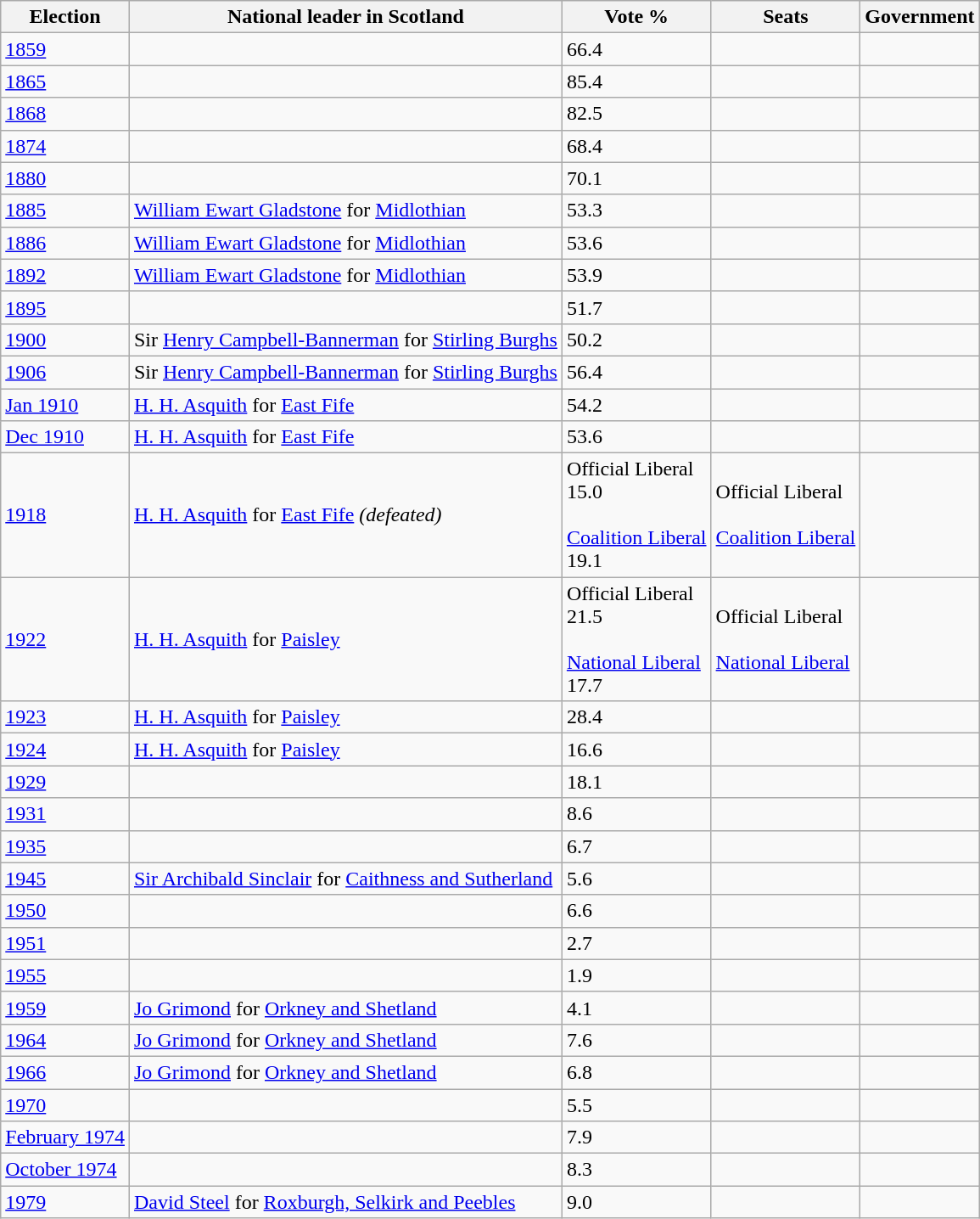<table class="sortable wikitable">
<tr>
<th>Election</th>
<th>National leader in Scotland</th>
<th>Vote %</th>
<th>Seats</th>
<th>Government</th>
</tr>
<tr>
<td><a href='#'>1859</a></td>
<td></td>
<td>66.4</td>
<td></td>
<td></td>
</tr>
<tr>
<td><a href='#'>1865</a></td>
<td></td>
<td>85.4</td>
<td></td>
<td></td>
</tr>
<tr>
<td><a href='#'>1868</a></td>
<td></td>
<td>82.5</td>
<td></td>
<td></td>
</tr>
<tr>
<td><a href='#'>1874</a></td>
<td></td>
<td>68.4</td>
<td></td>
<td></td>
</tr>
<tr>
<td><a href='#'>1880</a></td>
<td></td>
<td>70.1</td>
<td></td>
<td></td>
</tr>
<tr>
<td><a href='#'>1885</a></td>
<td><a href='#'>William Ewart Gladstone</a> for <a href='#'>Midlothian</a></td>
<td>53.3</td>
<td></td>
<td></td>
</tr>
<tr>
<td><a href='#'>1886</a></td>
<td><a href='#'>William Ewart Gladstone</a> for <a href='#'>Midlothian</a></td>
<td>53.6</td>
<td></td>
<td></td>
</tr>
<tr>
<td><a href='#'>1892</a></td>
<td><a href='#'>William Ewart Gladstone</a> for <a href='#'>Midlothian</a></td>
<td>53.9</td>
<td></td>
<td></td>
</tr>
<tr>
<td><a href='#'>1895</a></td>
<td></td>
<td>51.7</td>
<td></td>
<td></td>
</tr>
<tr>
<td><a href='#'>1900</a></td>
<td>Sir <a href='#'>Henry Campbell-Bannerman</a> for <a href='#'>Stirling Burghs</a></td>
<td>50.2</td>
<td></td>
<td></td>
</tr>
<tr>
<td><a href='#'>1906</a></td>
<td>Sir <a href='#'>Henry Campbell-Bannerman</a> for <a href='#'>Stirling Burghs</a></td>
<td>56.4</td>
<td></td>
<td></td>
</tr>
<tr>
<td><a href='#'>Jan 1910</a></td>
<td><a href='#'>H. H. Asquith</a> for <a href='#'>East Fife</a></td>
<td>54.2</td>
<td></td>
<td></td>
</tr>
<tr>
<td><a href='#'>Dec 1910</a></td>
<td><a href='#'>H. H. Asquith</a> for <a href='#'>East Fife</a></td>
<td>53.6</td>
<td></td>
<td></td>
</tr>
<tr>
<td><a href='#'>1918</a></td>
<td><a href='#'>H. H. Asquith</a> for <a href='#'>East Fife</a> <em>(defeated)</em></td>
<td>Official Liberal<br>15.0<br><br><a href='#'>Coalition Liberal</a><br>19.1</td>
<td>Official Liberal<br><br><a href='#'>Coalition Liberal</a><br></td>
<td></td>
</tr>
<tr>
<td><a href='#'>1922</a></td>
<td><a href='#'>H. H. Asquith</a> for <a href='#'>Paisley</a></td>
<td>Official Liberal<br>21.5<br><br><a href='#'>National Liberal</a><br>17.7</td>
<td>Official Liberal<br><br><a href='#'>National Liberal</a><br></td>
<td></td>
</tr>
<tr>
<td><a href='#'>1923</a></td>
<td><a href='#'>H. H. Asquith</a> for <a href='#'>Paisley</a></td>
<td>28.4</td>
<td></td>
<td></td>
</tr>
<tr>
<td><a href='#'>1924</a></td>
<td><a href='#'>H. H. Asquith</a> for <a href='#'>Paisley</a></td>
<td>16.6</td>
<td></td>
<td></td>
</tr>
<tr>
<td><a href='#'>1929</a></td>
<td></td>
<td>18.1</td>
<td></td>
<td></td>
</tr>
<tr>
<td><a href='#'>1931</a></td>
<td></td>
<td>8.6</td>
<td></td>
<td></td>
</tr>
<tr>
<td><a href='#'>1935</a></td>
<td></td>
<td>6.7</td>
<td></td>
<td></td>
</tr>
<tr>
<td><a href='#'>1945</a></td>
<td><a href='#'>Sir Archibald Sinclair</a> for <a href='#'>Caithness and Sutherland</a></td>
<td>5.6</td>
<td></td>
<td></td>
</tr>
<tr>
<td><a href='#'>1950</a></td>
<td></td>
<td>6.6</td>
<td></td>
<td></td>
</tr>
<tr>
<td><a href='#'>1951</a></td>
<td></td>
<td>2.7</td>
<td></td>
<td></td>
</tr>
<tr>
<td><a href='#'>1955</a></td>
<td></td>
<td>1.9</td>
<td></td>
<td></td>
</tr>
<tr>
<td><a href='#'>1959</a></td>
<td><a href='#'>Jo Grimond</a> for <a href='#'>Orkney and Shetland</a></td>
<td>4.1</td>
<td></td>
<td></td>
</tr>
<tr>
<td><a href='#'>1964</a></td>
<td><a href='#'>Jo Grimond</a> for <a href='#'>Orkney and Shetland</a></td>
<td>7.6</td>
<td></td>
<td></td>
</tr>
<tr>
<td><a href='#'>1966</a></td>
<td><a href='#'>Jo Grimond</a> for <a href='#'>Orkney and Shetland</a></td>
<td>6.8</td>
<td></td>
<td></td>
</tr>
<tr>
<td><a href='#'>1970</a></td>
<td></td>
<td>5.5</td>
<td></td>
<td></td>
</tr>
<tr>
<td><a href='#'>February 1974</a></td>
<td></td>
<td>7.9</td>
<td></td>
<td></td>
</tr>
<tr>
<td><a href='#'>October 1974</a></td>
<td></td>
<td>8.3</td>
<td></td>
<td></td>
</tr>
<tr>
<td><a href='#'>1979</a></td>
<td><a href='#'>David Steel</a> for <a href='#'>Roxburgh, Selkirk and Peebles</a></td>
<td>9.0</td>
<td></td>
<td></td>
</tr>
</table>
